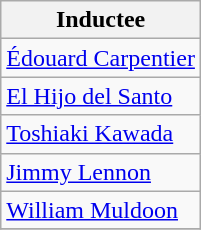<table class="wikitable">
<tr>
<th>Inductee</th>
</tr>
<tr>
<td><a href='#'>Édouard Carpentier</a></td>
</tr>
<tr>
<td><a href='#'>El Hijo del Santo</a></td>
</tr>
<tr>
<td><a href='#'>Toshiaki Kawada</a></td>
</tr>
<tr>
<td><a href='#'>Jimmy Lennon</a></td>
</tr>
<tr>
<td><a href='#'>William Muldoon</a></td>
</tr>
<tr>
</tr>
</table>
